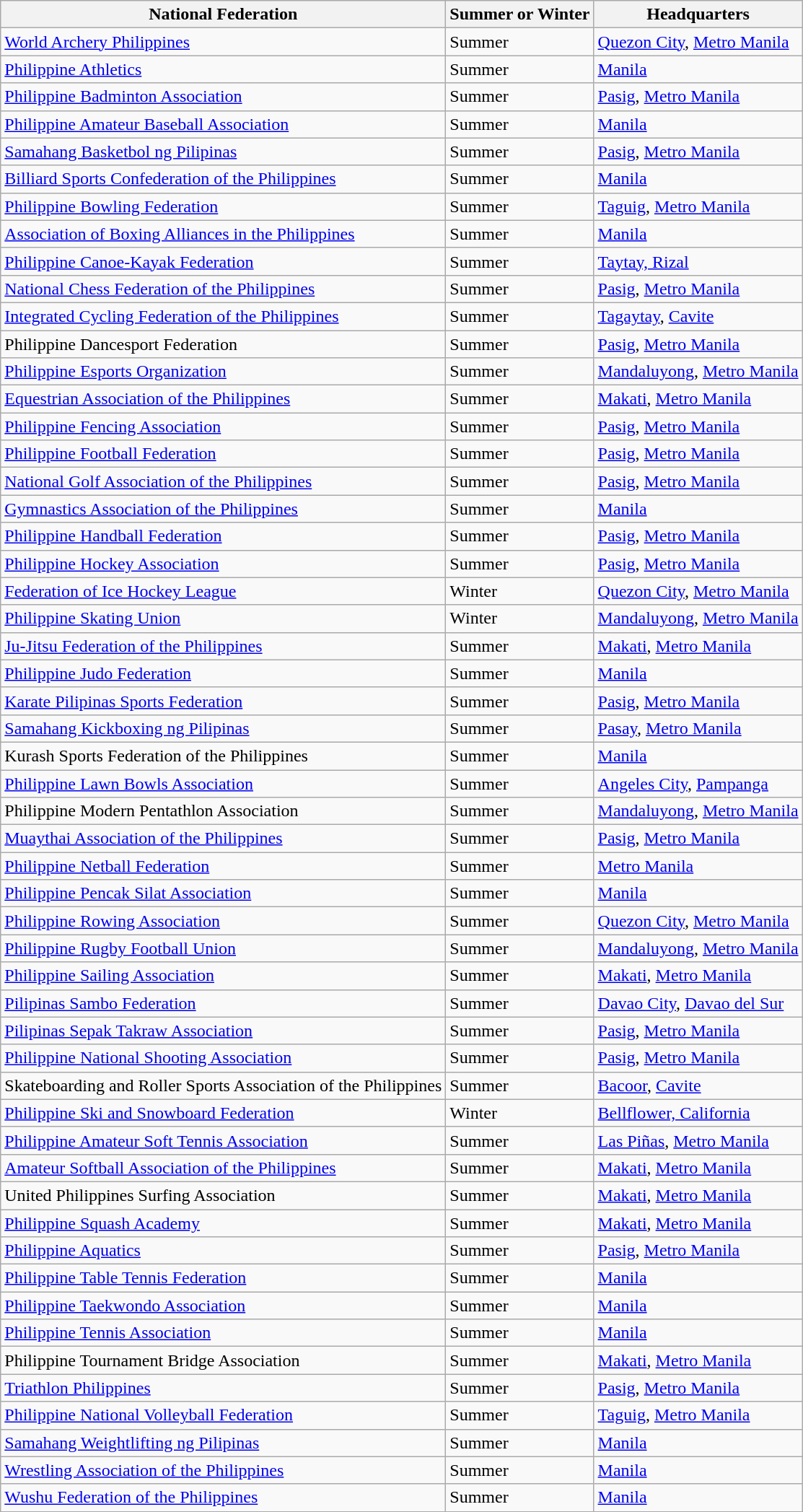<table class="wikitable sortable">
<tr>
<th>National Federation</th>
<th>Summer or Winter</th>
<th>Headquarters</th>
</tr>
<tr>
<td><a href='#'>World Archery Philippines</a></td>
<td>Summer</td>
<td><a href='#'>Quezon City</a>, <a href='#'>Metro Manila</a></td>
</tr>
<tr>
<td><a href='#'>Philippine Athletics</a></td>
<td>Summer</td>
<td><a href='#'>Manila</a></td>
</tr>
<tr>
<td><a href='#'>Philippine Badminton Association</a></td>
<td>Summer</td>
<td><a href='#'>Pasig</a>, <a href='#'>Metro Manila</a></td>
</tr>
<tr>
<td><a href='#'>Philippine Amateur Baseball Association</a></td>
<td>Summer</td>
<td><a href='#'>Manila</a></td>
</tr>
<tr>
<td><a href='#'>Samahang Basketbol ng Pilipinas</a></td>
<td>Summer</td>
<td><a href='#'>Pasig</a>, <a href='#'>Metro Manila</a></td>
</tr>
<tr>
<td><a href='#'>Billiard Sports Confederation of the Philippines</a></td>
<td>Summer</td>
<td><a href='#'>Manila</a></td>
</tr>
<tr>
<td><a href='#'>Philippine Bowling Federation</a></td>
<td>Summer</td>
<td><a href='#'>Taguig</a>, <a href='#'>Metro Manila</a></td>
</tr>
<tr>
<td><a href='#'>Association of Boxing Alliances in the Philippines</a></td>
<td>Summer</td>
<td><a href='#'>Manila</a></td>
</tr>
<tr>
<td><a href='#'>Philippine Canoe-Kayak Federation</a></td>
<td>Summer</td>
<td><a href='#'>Taytay, Rizal</a></td>
</tr>
<tr>
<td><a href='#'>National Chess Federation of the Philippines</a></td>
<td>Summer</td>
<td><a href='#'>Pasig</a>, <a href='#'>Metro Manila</a></td>
</tr>
<tr>
<td><a href='#'>Integrated Cycling Federation of the Philippines</a></td>
<td>Summer</td>
<td><a href='#'>Tagaytay</a>, <a href='#'>Cavite</a></td>
</tr>
<tr>
<td>Philippine Dancesport Federation</td>
<td>Summer</td>
<td><a href='#'>Pasig</a>, <a href='#'>Metro Manila</a></td>
</tr>
<tr>
<td><a href='#'>Philippine Esports Organization</a></td>
<td>Summer</td>
<td><a href='#'>Mandaluyong</a>, <a href='#'>Metro Manila</a></td>
</tr>
<tr>
<td><a href='#'>Equestrian Association of the Philippines</a></td>
<td>Summer</td>
<td><a href='#'>Makati</a>, <a href='#'>Metro Manila</a></td>
</tr>
<tr>
<td><a href='#'>Philippine Fencing Association</a></td>
<td>Summer</td>
<td><a href='#'>Pasig</a>, <a href='#'>Metro Manila</a></td>
</tr>
<tr>
<td><a href='#'>Philippine Football Federation</a></td>
<td>Summer</td>
<td><a href='#'>Pasig</a>, <a href='#'>Metro Manila</a></td>
</tr>
<tr>
<td><a href='#'>National Golf Association of the Philippines</a></td>
<td>Summer</td>
<td><a href='#'>Pasig</a>, <a href='#'>Metro Manila</a></td>
</tr>
<tr>
<td><a href='#'>Gymnastics Association of the Philippines</a></td>
<td>Summer</td>
<td><a href='#'>Manila</a></td>
</tr>
<tr>
<td><a href='#'>Philippine Handball Federation</a></td>
<td>Summer</td>
<td><a href='#'>Pasig</a>, <a href='#'>Metro Manila</a></td>
</tr>
<tr>
<td><a href='#'>Philippine Hockey Association</a></td>
<td>Summer</td>
<td><a href='#'>Pasig</a>, <a href='#'>Metro Manila</a></td>
</tr>
<tr>
<td><a href='#'>Federation of Ice Hockey League</a></td>
<td>Winter</td>
<td><a href='#'>Quezon City</a>, <a href='#'>Metro Manila</a></td>
</tr>
<tr>
<td><a href='#'>Philippine Skating Union</a></td>
<td>Winter</td>
<td><a href='#'>Mandaluyong</a>, <a href='#'>Metro Manila</a></td>
</tr>
<tr>
<td><a href='#'>Ju-Jitsu Federation of the Philippines</a></td>
<td>Summer</td>
<td><a href='#'>Makati</a>, <a href='#'>Metro Manila</a></td>
</tr>
<tr>
<td><a href='#'>Philippine Judo Federation</a></td>
<td>Summer</td>
<td><a href='#'>Manila</a></td>
</tr>
<tr>
<td><a href='#'>Karate Pilipinas Sports Federation</a></td>
<td>Summer</td>
<td><a href='#'>Pasig</a>, <a href='#'>Metro Manila</a></td>
</tr>
<tr>
<td><a href='#'>Samahang Kickboxing ng Pilipinas</a></td>
<td>Summer</td>
<td><a href='#'>Pasay</a>, <a href='#'>Metro Manila</a></td>
</tr>
<tr>
<td>Kurash Sports Federation of the Philippines</td>
<td>Summer</td>
<td><a href='#'>Manila</a></td>
</tr>
<tr>
<td><a href='#'>Philippine Lawn Bowls Association</a></td>
<td>Summer</td>
<td><a href='#'>Angeles City</a>, <a href='#'>Pampanga</a></td>
</tr>
<tr>
<td>Philippine Modern Pentathlon Association</td>
<td>Summer</td>
<td><a href='#'>Mandaluyong</a>, <a href='#'>Metro Manila</a></td>
</tr>
<tr>
<td><a href='#'>Muaythai Association of the Philippines</a></td>
<td>Summer</td>
<td><a href='#'>Pasig</a>, <a href='#'>Metro Manila</a></td>
</tr>
<tr>
<td><a href='#'>Philippine Netball Federation</a></td>
<td>Summer</td>
<td><a href='#'>Metro Manila</a></td>
</tr>
<tr>
<td><a href='#'>Philippine Pencak Silat Association</a></td>
<td>Summer</td>
<td><a href='#'>Manila</a></td>
</tr>
<tr>
<td><a href='#'>Philippine Rowing Association</a></td>
<td>Summer</td>
<td><a href='#'>Quezon City</a>, <a href='#'>Metro Manila</a></td>
</tr>
<tr>
<td><a href='#'>Philippine Rugby Football Union</a></td>
<td>Summer</td>
<td><a href='#'>Mandaluyong</a>, <a href='#'>Metro Manila</a></td>
</tr>
<tr>
<td><a href='#'>Philippine Sailing Association</a></td>
<td>Summer</td>
<td><a href='#'>Makati</a>, <a href='#'>Metro Manila</a></td>
</tr>
<tr>
<td><a href='#'>Pilipinas Sambo Federation</a></td>
<td>Summer</td>
<td><a href='#'>Davao City</a>, <a href='#'>Davao del Sur</a></td>
</tr>
<tr>
<td><a href='#'>Pilipinas Sepak Takraw Association</a></td>
<td>Summer</td>
<td><a href='#'>Pasig</a>, <a href='#'>Metro Manila</a></td>
</tr>
<tr>
<td><a href='#'>Philippine National Shooting Association</a></td>
<td>Summer</td>
<td><a href='#'>Pasig</a>, <a href='#'>Metro Manila</a></td>
</tr>
<tr>
<td>Skateboarding and Roller Sports Association of the Philippines</td>
<td>Summer</td>
<td><a href='#'>Bacoor</a>, <a href='#'>Cavite</a></td>
</tr>
<tr>
<td><a href='#'>Philippine Ski and Snowboard Federation</a></td>
<td>Winter</td>
<td><a href='#'>Bellflower, California</a></td>
</tr>
<tr>
<td><a href='#'>Philippine Amateur Soft Tennis Association</a></td>
<td>Summer</td>
<td><a href='#'>Las Piñas</a>, <a href='#'>Metro Manila</a></td>
</tr>
<tr>
<td><a href='#'>Amateur Softball Association of the Philippines</a></td>
<td>Summer</td>
<td><a href='#'>Makati</a>, <a href='#'>Metro Manila</a></td>
</tr>
<tr>
<td>United Philippines Surfing Association</td>
<td>Summer</td>
<td><a href='#'>Makati</a>, <a href='#'>Metro Manila</a></td>
</tr>
<tr>
<td><a href='#'>Philippine Squash Academy</a></td>
<td>Summer</td>
<td><a href='#'>Makati</a>, <a href='#'>Metro Manila</a></td>
</tr>
<tr>
<td><a href='#'>Philippine Aquatics</a></td>
<td>Summer</td>
<td><a href='#'>Pasig</a>, <a href='#'>Metro Manila</a></td>
</tr>
<tr>
<td><a href='#'>Philippine Table Tennis Federation</a></td>
<td>Summer</td>
<td><a href='#'>Manila</a></td>
</tr>
<tr>
<td><a href='#'>Philippine Taekwondo Association</a></td>
<td>Summer</td>
<td><a href='#'>Manila</a></td>
</tr>
<tr>
<td><a href='#'>Philippine Tennis Association</a></td>
<td>Summer</td>
<td><a href='#'>Manila</a></td>
</tr>
<tr>
<td>Philippine Tournament Bridge Association</td>
<td>Summer</td>
<td><a href='#'>Makati</a>, <a href='#'>Metro Manila</a></td>
</tr>
<tr>
<td><a href='#'>Triathlon Philippines</a></td>
<td>Summer</td>
<td><a href='#'>Pasig</a>, <a href='#'>Metro Manila</a></td>
</tr>
<tr>
<td><a href='#'>Philippine National Volleyball Federation</a></td>
<td>Summer</td>
<td><a href='#'>Taguig</a>, <a href='#'>Metro Manila</a></td>
</tr>
<tr>
<td><a href='#'>Samahang Weightlifting ng Pilipinas</a></td>
<td>Summer</td>
<td><a href='#'>Manila</a></td>
</tr>
<tr>
<td><a href='#'>Wrestling Association of the Philippines</a></td>
<td>Summer</td>
<td><a href='#'>Manila</a></td>
</tr>
<tr>
<td><a href='#'>Wushu Federation of the Philippines</a></td>
<td>Summer</td>
<td><a href='#'>Manila</a></td>
</tr>
</table>
